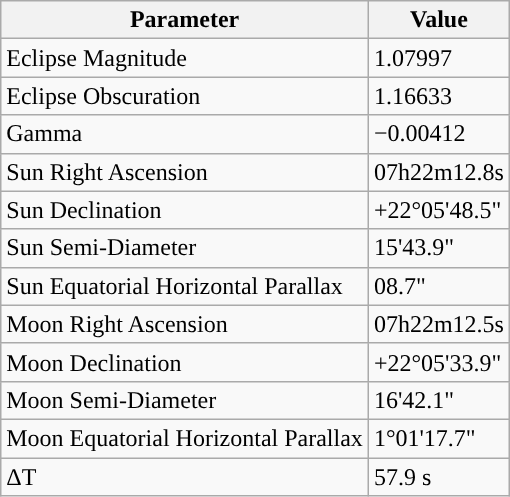<table class="wikitable">
<tr>
<th>Parameter</th>
<th>Value</th>
</tr>
<tr>
<td>Eclipse Magnitude</td>
<td>1.07997</td>
</tr>
<tr>
<td>Eclipse Obscuration</td>
<td>1.16633</td>
</tr>
<tr>
<td>Gamma</td>
<td>−0.00412</td>
</tr>
<tr>
<td>Sun Right Ascension</td>
<td>07h22m12.8s</td>
</tr>
<tr>
<td>Sun Declination</td>
<td>+22°05'48.5"</td>
</tr>
<tr>
<td>Sun Semi-Diameter</td>
<td>15'43.9"</td>
</tr>
<tr>
<td>Sun Equatorial Horizontal Parallax</td>
<td>08.7"</td>
</tr>
<tr>
<td>Moon Right Ascension</td>
<td>07h22m12.5s</td>
</tr>
<tr>
<td>Moon Declination</td>
<td>+22°05'33.9"</td>
</tr>
<tr>
<td>Moon Semi-Diameter</td>
<td>16'42.1"</td>
</tr>
<tr>
<td>Moon Equatorial Horizontal Parallax</td>
<td>1°01'17.7"</td>
</tr>
<tr>
<td>ΔT</td>
<td>57.9 s</td>
</tr>
</table>
